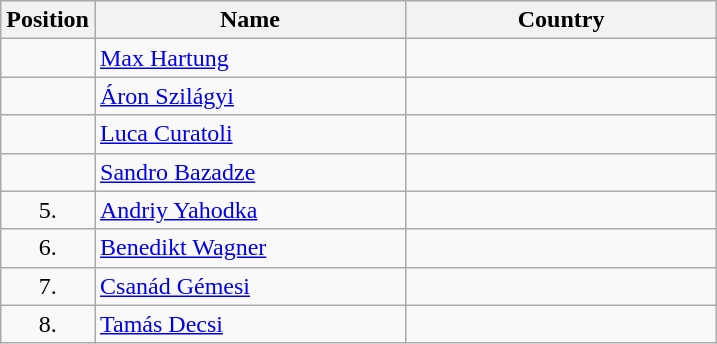<table class="wikitable">
<tr>
<th width="20">Position</th>
<th width="200">Name</th>
<th width="200">Country</th>
</tr>
<tr>
<td align="center"></td>
<td><a href='#'>Max Hartung</a></td>
<td></td>
</tr>
<tr>
<td align="center"></td>
<td><a href='#'>Áron Szilágyi</a></td>
<td></td>
</tr>
<tr>
<td align="center"></td>
<td><a href='#'>Luca Curatoli</a></td>
<td></td>
</tr>
<tr>
<td align="center"></td>
<td><a href='#'>Sandro Bazadze</a></td>
<td></td>
</tr>
<tr>
<td align="center">5.</td>
<td><a href='#'>Andriy Yahodka</a></td>
<td></td>
</tr>
<tr>
<td align="center">6.</td>
<td><a href='#'>Benedikt Wagner</a></td>
<td></td>
</tr>
<tr>
<td align="center">7.</td>
<td><a href='#'>Csanád Gémesi</a></td>
<td></td>
</tr>
<tr>
<td align="center">8.</td>
<td><a href='#'>Tamás Decsi</a></td>
<td></td>
</tr>
</table>
